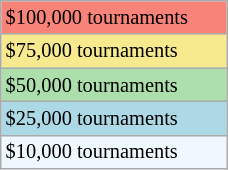<table class="wikitable" style="font-size:85%;" width=12%>
<tr style="background:#f88379;">
<td>$100,000 tournaments</td>
</tr>
<tr style="background:#f7e98e;">
<td>$75,000 tournaments</td>
</tr>
<tr style="background:#addfad;">
<td>$50,000 tournaments</td>
</tr>
<tr style="background:lightblue;">
<td>$25,000 tournaments</td>
</tr>
<tr style="background:#f0f8ff;">
<td>$10,000 tournaments</td>
</tr>
</table>
